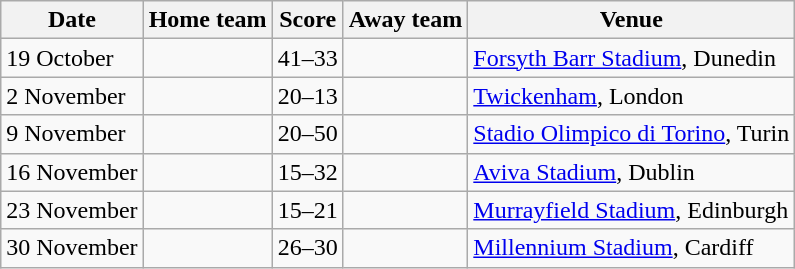<table class="wikitable">
<tr>
<th>Date</th>
<th>Home team</th>
<th>Score</th>
<th>Away team</th>
<th>Venue</th>
</tr>
<tr>
<td>19 October</td>
<td align=right><strong></strong></td>
<td align=center>41–33</td>
<td></td>
<td><a href='#'>Forsyth Barr Stadium</a>, Dunedin</td>
</tr>
<tr>
<td>2 November</td>
<td align=right><strong></strong></td>
<td align=center>20–13</td>
<td></td>
<td><a href='#'>Twickenham</a>, London</td>
</tr>
<tr>
<td>9 November</td>
<td align=right></td>
<td align=center>20–50</td>
<td><strong></strong></td>
<td><a href='#'>Stadio Olimpico di Torino</a>, Turin</td>
</tr>
<tr>
<td>16 November</td>
<td align=right></td>
<td align=center>15–32</td>
<td><strong></strong></td>
<td><a href='#'>Aviva Stadium</a>, Dublin</td>
</tr>
<tr>
<td>23 November</td>
<td align=right></td>
<td align=center>15–21</td>
<td><strong></strong></td>
<td><a href='#'>Murrayfield Stadium</a>, Edinburgh</td>
</tr>
<tr>
<td>30 November</td>
<td align=right></td>
<td align=center>26–30</td>
<td><strong></strong></td>
<td><a href='#'>Millennium Stadium</a>, Cardiff</td>
</tr>
</table>
